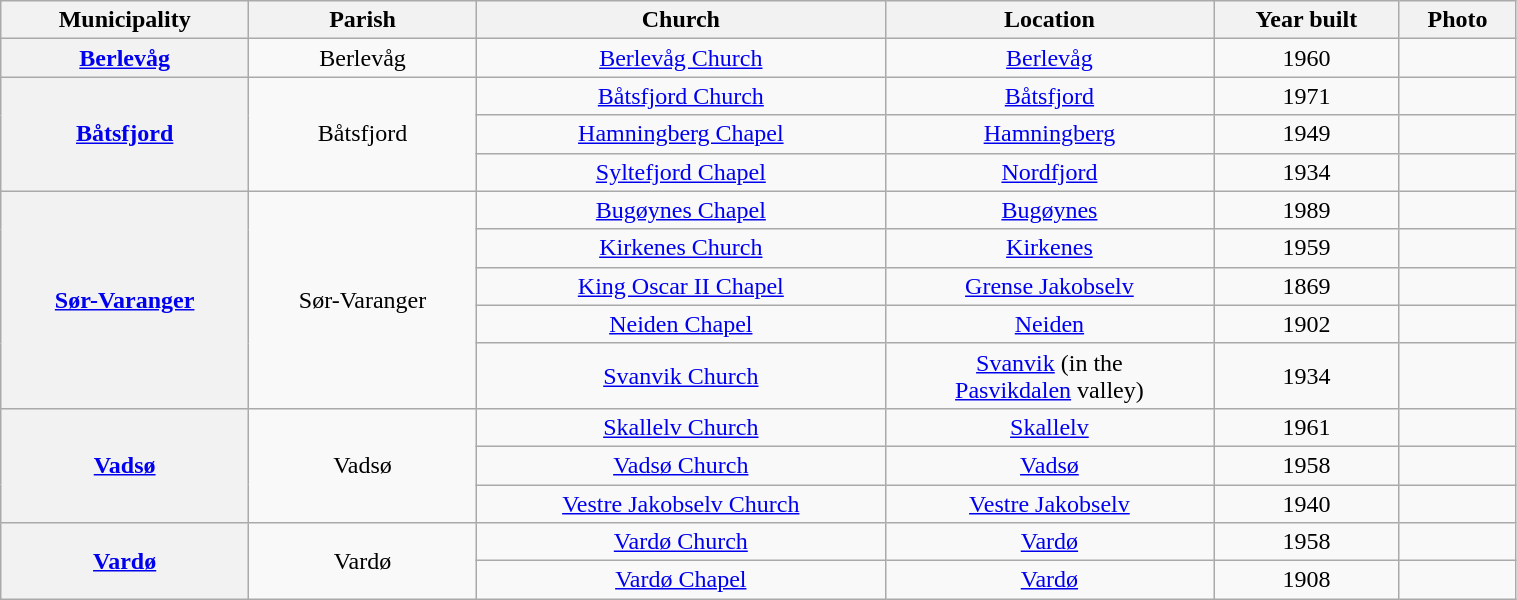<table class="wikitable" style="text-align: center; width: 80%;">
<tr>
<th>Municipality</th>
<th>Parish </th>
<th>Church</th>
<th>Location</th>
<th>Year built</th>
<th>Photo</th>
</tr>
<tr>
<th rowspan="1"><a href='#'>Berlevåg</a></th>
<td rowspan="1">Berlevåg</td>
<td><a href='#'>Berlevåg Church</a></td>
<td><a href='#'>Berlevåg</a></td>
<td>1960</td>
<td></td>
</tr>
<tr>
<th rowspan="3"><a href='#'>Båtsfjord</a></th>
<td rowspan="3">Båtsfjord</td>
<td><a href='#'>Båtsfjord Church</a></td>
<td><a href='#'>Båtsfjord</a></td>
<td>1971</td>
<td></td>
</tr>
<tr>
<td><a href='#'>Hamningberg Chapel</a></td>
<td><a href='#'>Hamningberg</a></td>
<td>1949</td>
<td></td>
</tr>
<tr>
<td><a href='#'>Syltefjord Chapel</a></td>
<td><a href='#'>Nordfjord</a></td>
<td>1934</td>
<td></td>
</tr>
<tr>
<th rowspan="5"><a href='#'>Sør-Varanger</a></th>
<td rowspan="5">Sør-Varanger</td>
<td><a href='#'>Bugøynes Chapel</a></td>
<td><a href='#'>Bugøynes</a></td>
<td>1989</td>
<td></td>
</tr>
<tr>
<td><a href='#'>Kirkenes Church</a></td>
<td><a href='#'>Kirkenes</a></td>
<td>1959</td>
<td></td>
</tr>
<tr>
<td><a href='#'>King Oscar II Chapel</a></td>
<td><a href='#'>Grense Jakobselv</a></td>
<td>1869</td>
<td></td>
</tr>
<tr>
<td><a href='#'>Neiden Chapel</a></td>
<td><a href='#'>Neiden</a></td>
<td>1902</td>
<td></td>
</tr>
<tr>
<td><a href='#'>Svanvik Church</a></td>
<td><a href='#'>Svanvik</a> (in the<br><a href='#'>Pasvikdalen</a> valley)</td>
<td>1934</td>
<td></td>
</tr>
<tr>
<th rowspan="3"><a href='#'>Vadsø</a></th>
<td rowspan="3">Vadsø</td>
<td><a href='#'>Skallelv Church</a></td>
<td><a href='#'>Skallelv</a></td>
<td>1961</td>
<td></td>
</tr>
<tr>
<td><a href='#'>Vadsø Church</a></td>
<td><a href='#'>Vadsø</a></td>
<td>1958</td>
<td></td>
</tr>
<tr>
<td><a href='#'>Vestre Jakobselv Church</a></td>
<td><a href='#'>Vestre Jakobselv</a></td>
<td>1940</td>
<td></td>
</tr>
<tr>
<th rowspan="2"><a href='#'>Vardø</a></th>
<td rowspan="2">Vardø</td>
<td><a href='#'>Vardø Church</a></td>
<td><a href='#'>Vardø</a></td>
<td>1958</td>
<td></td>
</tr>
<tr>
<td><a href='#'>Vardø Chapel</a></td>
<td><a href='#'>Vardø</a></td>
<td>1908</td>
<td></td>
</tr>
</table>
